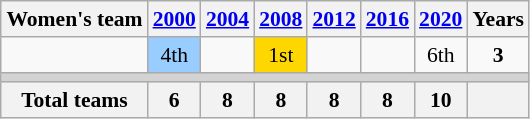<table class="wikitable" style="text-align: center; font-size: 90%; margin-left: 1em;">
<tr>
<th>Women's team</th>
<th><a href='#'>2000</a></th>
<th><a href='#'>2004</a></th>
<th><a href='#'>2008</a></th>
<th><a href='#'>2012</a></th>
<th><a href='#'>2016</a></th>
<th><a href='#'>2020</a></th>
<th>Years</th>
</tr>
<tr>
<td style="text-align: left;"></td>
<td style="background-color: #9acdff;">4th</td>
<td></td>
<td style="background-color: gold;">1st</td>
<td></td>
<td></td>
<td>6th</td>
<td><strong>3</strong></td>
</tr>
<tr style="background-color: lightgrey;">
<td colspan="8"></td>
</tr>
<tr>
<th>Total teams</th>
<th>6</th>
<th>8</th>
<th>8</th>
<th>8</th>
<th>8</th>
<th>10</th>
<th></th>
</tr>
</table>
